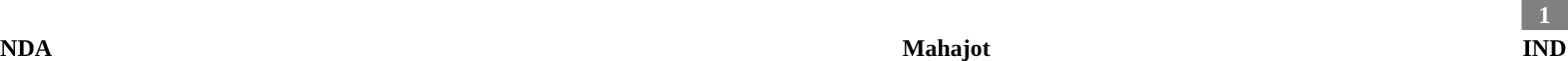<table style="width:100%; text-align:center;">
<tr style="color:white;">
<td style="background:"><strong>75</strong></td>
<td style="background:"><strong>50</strong></td>
<td style="background:gray; width:0.79%;"><strong>1</strong></td>
</tr>
<tr>
<td><span><strong>NDA</strong></span></td>
<td><span><strong>Mahajot</strong></span></td>
<td><span><strong>IND</strong></span></td>
</tr>
</table>
